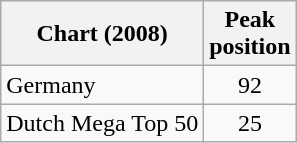<table class="wikitable">
<tr>
<th align="left">Chart (2008)</th>
<th align="center">Peak<br>position</th>
</tr>
<tr>
<td align="left">Germany</td>
<td align="center">92</td>
</tr>
<tr>
<td align="left">Dutch Mega Top 50</td>
<td align="center">25</td>
</tr>
</table>
